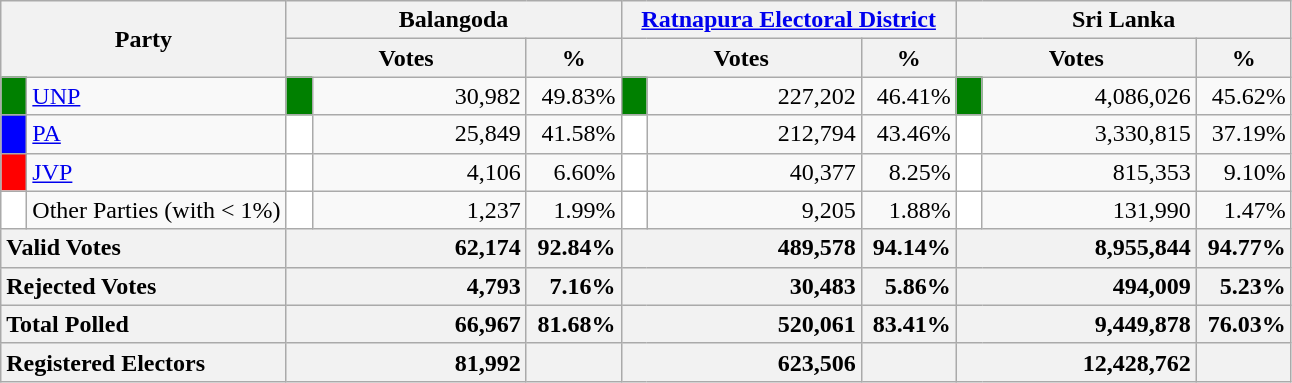<table class="wikitable">
<tr>
<th colspan="2" width="144px"rowspan="2">Party</th>
<th colspan="3" width="216px">Balangoda</th>
<th colspan="3" width="216px"><a href='#'>Ratnapura Electoral District</a></th>
<th colspan="3" width="216px">Sri Lanka</th>
</tr>
<tr>
<th colspan="2" width="144px">Votes</th>
<th>%</th>
<th colspan="2" width="144px">Votes</th>
<th>%</th>
<th colspan="2" width="144px">Votes</th>
<th>%</th>
</tr>
<tr>
<td style="background-color:green;" width="10px"></td>
<td style="text-align:left;"><a href='#'>UNP</a></td>
<td style="background-color:green;" width="10px"></td>
<td style="text-align:right;">30,982</td>
<td style="text-align:right;">49.83%</td>
<td style="background-color:green;" width="10px"></td>
<td style="text-align:right;">227,202</td>
<td style="text-align:right;">46.41%</td>
<td style="background-color:green;" width="10px"></td>
<td style="text-align:right;">4,086,026</td>
<td style="text-align:right;">45.62%</td>
</tr>
<tr>
<td style="background-color:blue;" width="10px"></td>
<td style="text-align:left;"><a href='#'>PA</a></td>
<td style="background-color:white;" width="10px"></td>
<td style="text-align:right;">25,849</td>
<td style="text-align:right;">41.58%</td>
<td style="background-color:white;" width="10px"></td>
<td style="text-align:right;">212,794</td>
<td style="text-align:right;">43.46%</td>
<td style="background-color:white;" width="10px"></td>
<td style="text-align:right;">3,330,815</td>
<td style="text-align:right;">37.19%</td>
</tr>
<tr>
<td style="background-color:red;" width="10px"></td>
<td style="text-align:left;"><a href='#'>JVP</a></td>
<td style="background-color:white;" width="10px"></td>
<td style="text-align:right;">4,106</td>
<td style="text-align:right;">6.60%</td>
<td style="background-color:white;" width="10px"></td>
<td style="text-align:right;">40,377</td>
<td style="text-align:right;">8.25%</td>
<td style="background-color:white;" width="10px"></td>
<td style="text-align:right;">815,353</td>
<td style="text-align:right;">9.10%</td>
</tr>
<tr>
<td style="background-color:white;" width="10px"></td>
<td style="text-align:left;">Other Parties (with < 1%)</td>
<td style="background-color:white;" width="10px"></td>
<td style="text-align:right;">1,237</td>
<td style="text-align:right;">1.99%</td>
<td style="background-color:white;" width="10px"></td>
<td style="text-align:right;">9,205</td>
<td style="text-align:right;">1.88%</td>
<td style="background-color:white;" width="10px"></td>
<td style="text-align:right;">131,990</td>
<td style="text-align:right;">1.47%</td>
</tr>
<tr>
<th colspan="2" width="144px"style="text-align:left;">Valid Votes</th>
<th style="text-align:right;"colspan="2" width="144px">62,174</th>
<th style="text-align:right;">92.84%</th>
<th style="text-align:right;"colspan="2" width="144px">489,578</th>
<th style="text-align:right;">94.14%</th>
<th style="text-align:right;"colspan="2" width="144px">8,955,844</th>
<th style="text-align:right;">94.77%</th>
</tr>
<tr>
<th colspan="2" width="144px"style="text-align:left;">Rejected Votes</th>
<th style="text-align:right;"colspan="2" width="144px">4,793</th>
<th style="text-align:right;">7.16%</th>
<th style="text-align:right;"colspan="2" width="144px">30,483</th>
<th style="text-align:right;">5.86%</th>
<th style="text-align:right;"colspan="2" width="144px">494,009</th>
<th style="text-align:right;">5.23%</th>
</tr>
<tr>
<th colspan="2" width="144px"style="text-align:left;">Total Polled</th>
<th style="text-align:right;"colspan="2" width="144px">66,967</th>
<th style="text-align:right;">81.68%</th>
<th style="text-align:right;"colspan="2" width="144px">520,061</th>
<th style="text-align:right;">83.41%</th>
<th style="text-align:right;"colspan="2" width="144px">9,449,878</th>
<th style="text-align:right;">76.03%</th>
</tr>
<tr>
<th colspan="2" width="144px"style="text-align:left;">Registered Electors</th>
<th style="text-align:right;"colspan="2" width="144px">81,992</th>
<th></th>
<th style="text-align:right;"colspan="2" width="144px">623,506</th>
<th></th>
<th style="text-align:right;"colspan="2" width="144px">12,428,762</th>
<th></th>
</tr>
</table>
